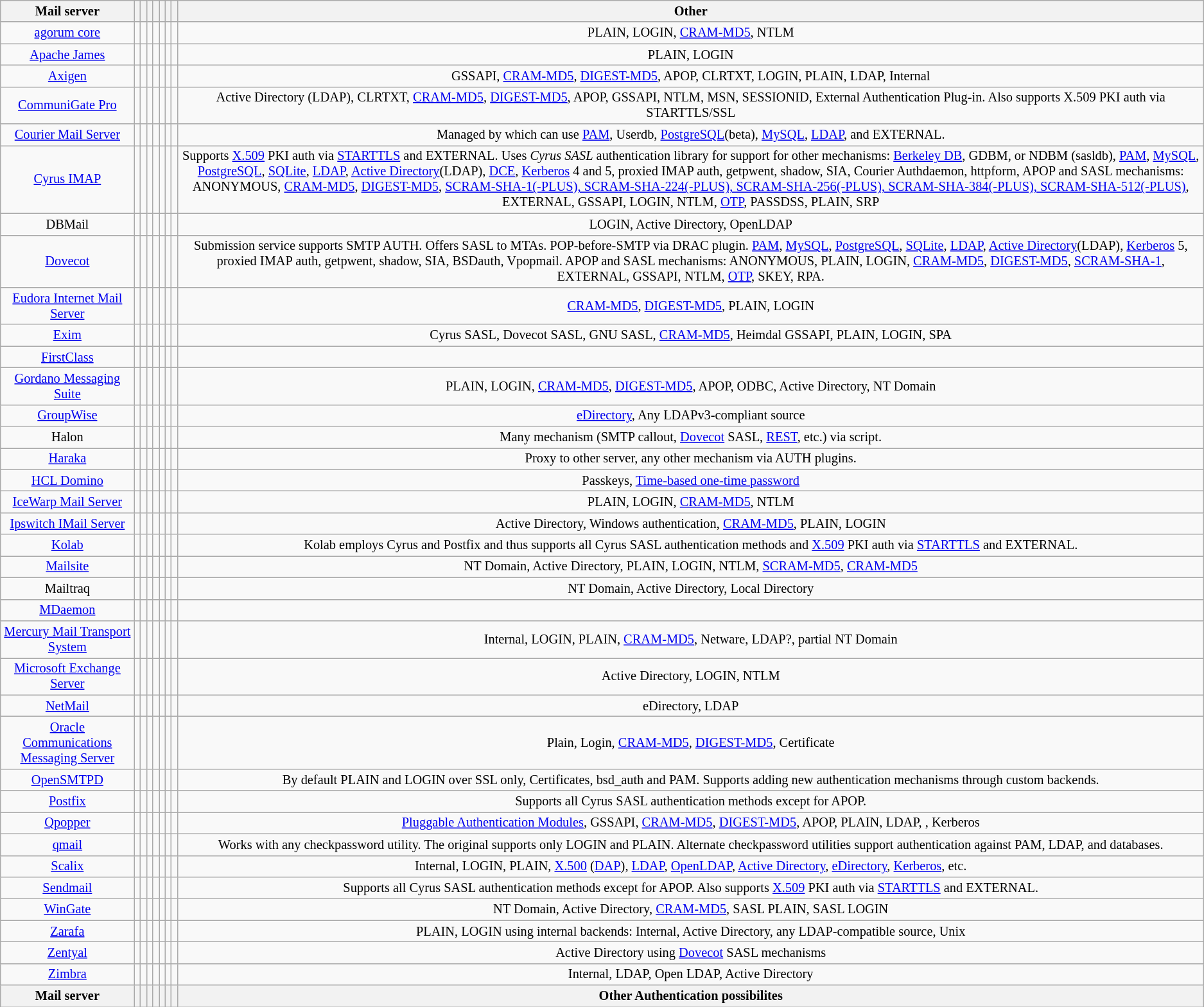<table style="font-size: 85%; text-align: center;" class="wikitable sortable sort-under sort-understicky-header">
<tr>
<th>Mail server</th>
<th></th>
<th></th>
<th></th>
<th></th>
<th></th>
<th></th>
<th></th>
<th>Other</th>
</tr>
<tr>
<td><a href='#'>agorum core</a></td>
<td></td>
<td></td>
<td></td>
<td></td>
<td></td>
<td></td>
<td></td>
<td>PLAIN, LOGIN, <a href='#'>CRAM-MD5</a>, NTLM</td>
</tr>
<tr>
<td><a href='#'>Apache James</a></td>
<td></td>
<td></td>
<td></td>
<td></td>
<td></td>
<td></td>
<td></td>
<td>PLAIN, LOGIN</td>
</tr>
<tr>
<td><a href='#'>Axigen</a></td>
<td></td>
<td></td>
<td></td>
<td></td>
<td></td>
<td></td>
<td></td>
<td>GSSAPI, <a href='#'>CRAM-MD5</a>, <a href='#'>DIGEST-MD5</a>, APOP, CLRTXT, LOGIN, PLAIN, LDAP, Internal</td>
</tr>
<tr>
<td><a href='#'>CommuniGate Pro</a></td>
<td></td>
<td></td>
<td></td>
<td></td>
<td></td>
<td></td>
<td></td>
<td>Active Directory (LDAP), CLRTXT, <a href='#'>CRAM-MD5</a>, <a href='#'>DIGEST-MD5</a>, APOP, GSSAPI, NTLM, MSN, SESSIONID, External Authentication Plug-in. Also supports X.509 PKI auth via STARTTLS/SSL</td>
</tr>
<tr>
<td><a href='#'>Courier Mail Server</a></td>
<td></td>
<td></td>
<td></td>
<td></td>
<td></td>
<td></td>
<td></td>
<td>Managed by  which can use <a href='#'>PAM</a>, Userdb, <a href='#'>PostgreSQL</a>(beta), <a href='#'>MySQL</a>, <a href='#'>LDAP</a>, and EXTERNAL.</td>
</tr>
<tr>
<td><a href='#'>Cyrus IMAP</a></td>
<td></td>
<td></td>
<td></td>
<td></td>
<td></td>
<td></td>
<td></td>
<td>Supports <a href='#'>X.509</a> PKI auth via <a href='#'>STARTTLS</a> and EXTERNAL. Uses <em>Cyrus SASL</em> authentication library for support for other mechanisms: <a href='#'>Berkeley DB</a>, GDBM, or NDBM (sasldb), <a href='#'>PAM</a>, <a href='#'>MySQL</a>, <a href='#'>PostgreSQL</a>, <a href='#'>SQLite</a>, <a href='#'>LDAP</a>, <a href='#'>Active Directory</a>(LDAP), <a href='#'>DCE</a>, <a href='#'>Kerberos</a> 4 and 5, proxied IMAP auth, getpwent, shadow, SIA, Courier Authdaemon, httpform, APOP and SASL mechanisms: ANONYMOUS, <a href='#'>CRAM-MD5</a>, <a href='#'>DIGEST-MD5</a>, <a href='#'>SCRAM-SHA-1(-PLUS), SCRAM-SHA-224(-PLUS), SCRAM-SHA-256(-PLUS), SCRAM-SHA-384(-PLUS), SCRAM-SHA-512(-PLUS)</a>, EXTERNAL, GSSAPI, LOGIN, NTLM, <a href='#'>OTP</a>, PASSDSS, PLAIN, SRP</td>
</tr>
<tr>
<td>DBMail</td>
<td></td>
<td></td>
<td></td>
<td></td>
<td></td>
<td></td>
<td></td>
<td>LOGIN, Active Directory, OpenLDAP</td>
</tr>
<tr>
<td><a href='#'>Dovecot</a></td>
<td></td>
<td></td>
<td></td>
<td></td>
<td></td>
<td></td>
<td></td>
<td>Submission service supports SMTP AUTH. Offers SASL to MTAs. POP-before-SMTP via DRAC plugin. <a href='#'>PAM</a>, <a href='#'>MySQL</a>, <a href='#'>PostgreSQL</a>, <a href='#'>SQLite</a>, <a href='#'>LDAP</a>, <a href='#'>Active Directory</a>(LDAP), <a href='#'>Kerberos</a> 5, proxied IMAP auth, getpwent, shadow, SIA, BSDauth, Vpopmail. APOP and SASL mechanisms: ANONYMOUS, PLAIN, LOGIN, <a href='#'>CRAM-MD5</a>, <a href='#'>DIGEST-MD5</a>, <a href='#'>SCRAM-SHA-1</a>, EXTERNAL, GSSAPI, NTLM, <a href='#'>OTP</a>, SKEY, RPA.</td>
</tr>
<tr>
<td><a href='#'>Eudora Internet Mail Server</a></td>
<td></td>
<td></td>
<td></td>
<td></td>
<td></td>
<td></td>
<td></td>
<td><a href='#'>CRAM-MD5</a>, <a href='#'>DIGEST-MD5</a>, PLAIN, LOGIN</td>
</tr>
<tr>
<td><a href='#'>Exim</a></td>
<td></td>
<td></td>
<td></td>
<td></td>
<td></td>
<td></td>
<td></td>
<td>Cyrus SASL, Dovecot SASL, GNU SASL, <a href='#'>CRAM-MD5</a>, Heimdal GSSAPI, PLAIN, LOGIN, SPA</td>
</tr>
<tr>
<td><a href='#'>FirstClass</a></td>
<td></td>
<td></td>
<td></td>
<td></td>
<td></td>
<td></td>
<td></td>
<td></td>
</tr>
<tr>
<td><a href='#'>Gordano Messaging Suite</a></td>
<td></td>
<td></td>
<td></td>
<td></td>
<td></td>
<td></td>
<td></td>
<td>PLAIN, LOGIN, <a href='#'>CRAM-MD5</a>, <a href='#'>DIGEST-MD5</a>, APOP, ODBC, Active Directory, NT Domain</td>
</tr>
<tr>
<td><a href='#'>GroupWise</a></td>
<td></td>
<td></td>
<td></td>
<td></td>
<td></td>
<td></td>
<td></td>
<td><a href='#'>eDirectory</a>, Any LDAPv3-compliant source</td>
</tr>
<tr>
<td>Halon</td>
<td></td>
<td></td>
<td></td>
<td></td>
<td></td>
<td></td>
<td></td>
<td>Many mechanism (SMTP callout, <a href='#'>Dovecot</a> SASL, <a href='#'>REST</a>, etc.) via script.</td>
</tr>
<tr>
<td><a href='#'>Haraka</a></td>
<td></td>
<td></td>
<td></td>
<td></td>
<td></td>
<td></td>
<td></td>
<td>Proxy to other server, any other mechanism via AUTH plugins.</td>
</tr>
<tr>
<td><a href='#'>HCL Domino</a></td>
<td></td>
<td></td>
<td></td>
<td></td>
<td></td>
<td></td>
<td></td>
<td>Passkeys, <a href='#'>Time-based one-time password</a></td>
</tr>
<tr>
<td><a href='#'>IceWarp Mail Server</a></td>
<td></td>
<td></td>
<td></td>
<td></td>
<td></td>
<td></td>
<td></td>
<td>PLAIN, LOGIN, <a href='#'>CRAM-MD5</a>, NTLM</td>
</tr>
<tr>
<td><a href='#'>Ipswitch IMail Server</a></td>
<td></td>
<td></td>
<td></td>
<td></td>
<td></td>
<td></td>
<td></td>
<td>Active Directory, Windows authentication, <a href='#'>CRAM-MD5</a>, PLAIN, LOGIN</td>
</tr>
<tr>
<td><a href='#'>Kolab</a></td>
<td></td>
<td></td>
<td></td>
<td></td>
<td></td>
<td></td>
<td></td>
<td>Kolab employs Cyrus and Postfix and thus supports all Cyrus SASL authentication methods and <a href='#'>X.509</a> PKI auth via <a href='#'>STARTTLS</a> and EXTERNAL.</td>
</tr>
<tr>
<td><a href='#'>Mailsite</a></td>
<td></td>
<td></td>
<td></td>
<td></td>
<td></td>
<td></td>
<td></td>
<td>NT Domain, Active Directory, PLAIN, LOGIN, NTLM, <a href='#'>SCRAM-MD5</a>, <a href='#'>CRAM-MD5</a></td>
</tr>
<tr>
<td>Mailtraq</td>
<td></td>
<td></td>
<td></td>
<td></td>
<td></td>
<td></td>
<td></td>
<td>NT Domain, Active Directory, Local Directory</td>
</tr>
<tr>
<td><a href='#'>MDaemon</a></td>
<td></td>
<td></td>
<td></td>
<td></td>
<td></td>
<td></td>
<td></td>
<td></td>
</tr>
<tr>
<td><a href='#'>Mercury Mail Transport System</a></td>
<td></td>
<td></td>
<td></td>
<td></td>
<td></td>
<td></td>
<td></td>
<td>Internal, LOGIN, PLAIN, <a href='#'>CRAM-MD5</a>, Netware, LDAP?, partial NT Domain</td>
</tr>
<tr>
<td><a href='#'>Microsoft Exchange Server</a></td>
<td></td>
<td></td>
<td></td>
<td></td>
<td></td>
<td></td>
<td></td>
<td>Active Directory, LOGIN, NTLM</td>
</tr>
<tr>
<td><a href='#'>NetMail</a></td>
<td></td>
<td></td>
<td></td>
<td></td>
<td></td>
<td></td>
<td></td>
<td>eDirectory, LDAP</td>
</tr>
<tr>
<td><a href='#'>Oracle Communications Messaging Server</a></td>
<td></td>
<td></td>
<td></td>
<td></td>
<td></td>
<td></td>
<td></td>
<td>Plain, Login, <a href='#'>CRAM-MD5</a>, <a href='#'>DIGEST-MD5</a>, Certificate</td>
</tr>
<tr>
<td><a href='#'>OpenSMTPD</a></td>
<td></td>
<td></td>
<td></td>
<td></td>
<td></td>
<td></td>
<td></td>
<td>By default PLAIN and LOGIN over SSL only, Certificates, bsd_auth and PAM. Supports adding new authentication mechanisms through custom backends.</td>
</tr>
<tr>
<td><a href='#'>Postfix</a></td>
<td></td>
<td></td>
<td></td>
<td></td>
<td></td>
<td></td>
<td></td>
<td>Supports all Cyrus SASL authentication methods except for APOP.</td>
</tr>
<tr>
<td><a href='#'>Qpopper</a></td>
<td></td>
<td></td>
<td></td>
<td></td>
<td></td>
<td></td>
<td></td>
<td><a href='#'>Pluggable Authentication Modules</a>, GSSAPI, <a href='#'>CRAM-MD5</a>, <a href='#'>DIGEST-MD5</a>, APOP, PLAIN, LDAP, , Kerberos</td>
</tr>
<tr>
<td><a href='#'>qmail</a></td>
<td></td>
<td></td>
<td></td>
<td></td>
<td></td>
<td></td>
<td></td>
<td>Works with any checkpassword utility. The original supports only LOGIN and PLAIN. Alternate checkpassword utilities support authentication against PAM, LDAP, and databases.</td>
</tr>
<tr>
<td><a href='#'>Scalix</a></td>
<td></td>
<td></td>
<td></td>
<td></td>
<td></td>
<td></td>
<td></td>
<td>Internal, LOGIN, PLAIN, <a href='#'>X.500</a> (<a href='#'>DAP</a>), <a href='#'>LDAP</a>, <a href='#'>OpenLDAP</a>, <a href='#'>Active Directory</a>, <a href='#'>eDirectory</a>, <a href='#'>Kerberos</a>, etc.</td>
</tr>
<tr>
<td><a href='#'>Sendmail</a></td>
<td></td>
<td></td>
<td></td>
<td></td>
<td></td>
<td></td>
<td></td>
<td>Supports all Cyrus SASL authentication methods except for APOP. Also supports <a href='#'>X.509</a> PKI auth via <a href='#'>STARTTLS</a> and EXTERNAL.</td>
</tr>
<tr>
<td><a href='#'>WinGate</a></td>
<td></td>
<td></td>
<td></td>
<td></td>
<td></td>
<td></td>
<td></td>
<td>NT Domain, Active Directory, <a href='#'>CRAM-MD5</a>, SASL PLAIN, SASL LOGIN</td>
</tr>
<tr>
<td><a href='#'>Zarafa</a></td>
<td></td>
<td></td>
<td></td>
<td></td>
<td></td>
<td></td>
<td></td>
<td>PLAIN, LOGIN using internal backends: Internal, Active Directory, any LDAP-compatible source, Unix</td>
</tr>
<tr>
<td><a href='#'>Zentyal</a></td>
<td></td>
<td></td>
<td></td>
<td></td>
<td></td>
<td></td>
<td></td>
<td>Active Directory using <a href='#'>Dovecot</a> SASL mechanisms</td>
</tr>
<tr>
<td><a href='#'>Zimbra</a></td>
<td></td>
<td></td>
<td></td>
<td></td>
<td></td>
<td></td>
<td></td>
<td>Internal, LDAP, Open LDAP, Active Directory</td>
</tr>
<tr>
<th>Mail server</th>
<th></th>
<th></th>
<th></th>
<th></th>
<th></th>
<th></th>
<th></th>
<th>Other Authentication possibilites</th>
</tr>
</table>
